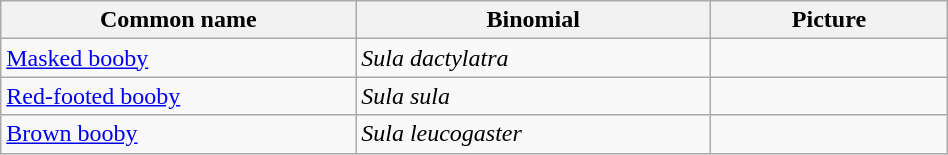<table width=50% class="wikitable">
<tr>
<th width=30%>Common name</th>
<th width=30%>Binomial</th>
<th width=20%>Picture</th>
</tr>
<tr>
<td><a href='#'>Masked booby</a></td>
<td><em>Sula dactylatra</em></td>
<td></td>
</tr>
<tr>
<td><a href='#'>Red-footed booby</a></td>
<td><em>Sula sula</em></td>
<td></td>
</tr>
<tr>
<td><a href='#'>Brown booby</a></td>
<td><em>Sula leucogaster</em></td>
<td></td>
</tr>
</table>
